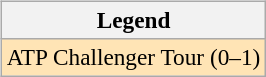<table>
<tr valign=top>
<td><br><table class="wikitable" style=font-size:97%>
<tr>
<th>Legend</th>
</tr>
<tr style="background:moccasin;">
<td>ATP Challenger Tour (0–1)</td>
</tr>
</table>
</td>
<td></td>
</tr>
</table>
